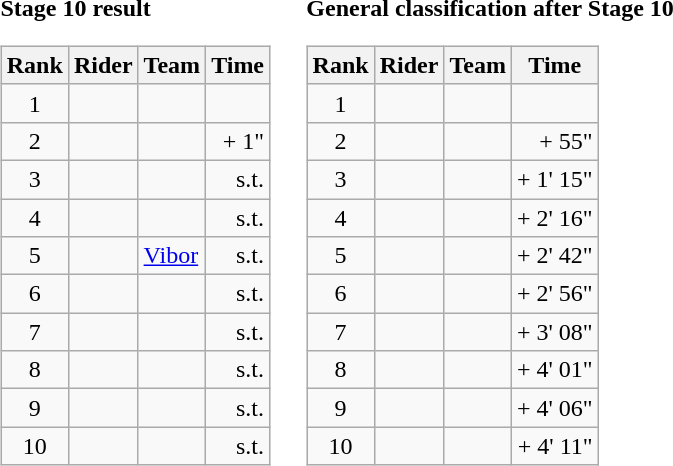<table>
<tr>
<td><strong>Stage 10 result</strong><br><table class="wikitable">
<tr>
<th scope="col">Rank</th>
<th scope="col">Rider</th>
<th scope="col">Team</th>
<th scope="col">Time</th>
</tr>
<tr>
<td style="text-align:center;">1</td>
<td></td>
<td></td>
<td style="text-align:right;"></td>
</tr>
<tr>
<td style="text-align:center;">2</td>
<td></td>
<td></td>
<td style="text-align:right;">+ 1"</td>
</tr>
<tr>
<td style="text-align:center;">3</td>
<td></td>
<td></td>
<td style="text-align:right;">s.t.</td>
</tr>
<tr>
<td style="text-align:center;">4</td>
<td></td>
<td></td>
<td style="text-align:right;">s.t.</td>
</tr>
<tr>
<td style="text-align:center;">5</td>
<td></td>
<td><a href='#'>Vibor</a></td>
<td style="text-align:right;">s.t.</td>
</tr>
<tr>
<td style="text-align:center;">6</td>
<td></td>
<td></td>
<td style="text-align:right;">s.t.</td>
</tr>
<tr>
<td style="text-align:center;">7</td>
<td></td>
<td></td>
<td style="text-align:right;">s.t.</td>
</tr>
<tr>
<td style="text-align:center;">8</td>
<td></td>
<td></td>
<td style="text-align:right;">s.t.</td>
</tr>
<tr>
<td style="text-align:center;">9</td>
<td></td>
<td></td>
<td style="text-align:right;">s.t.</td>
</tr>
<tr>
<td style="text-align:center;">10</td>
<td></td>
<td></td>
<td style="text-align:right;">s.t.</td>
</tr>
</table>
</td>
<td></td>
<td><strong>General classification after Stage 10</strong><br><table class="wikitable">
<tr>
<th scope="col">Rank</th>
<th scope="col">Rider</th>
<th scope="col">Team</th>
<th scope="col">Time</th>
</tr>
<tr>
<td style="text-align:center;">1</td>
<td></td>
<td></td>
<td style="text-align:right;"></td>
</tr>
<tr>
<td style="text-align:center;">2</td>
<td></td>
<td></td>
<td style="text-align:right;">+ 55"</td>
</tr>
<tr>
<td style="text-align:center;">3</td>
<td></td>
<td></td>
<td style="text-align:right;">+ 1' 15"</td>
</tr>
<tr>
<td style="text-align:center;">4</td>
<td></td>
<td></td>
<td style="text-align:right;">+ 2' 16"</td>
</tr>
<tr>
<td style="text-align:center;">5</td>
<td></td>
<td></td>
<td style="text-align:right;">+ 2' 42"</td>
</tr>
<tr>
<td style="text-align:center;">6</td>
<td></td>
<td></td>
<td style="text-align:right;">+ 2' 56"</td>
</tr>
<tr>
<td style="text-align:center;">7</td>
<td></td>
<td></td>
<td style="text-align:right;">+ 3' 08"</td>
</tr>
<tr>
<td style="text-align:center;">8</td>
<td></td>
<td></td>
<td style="text-align:right;">+ 4' 01"</td>
</tr>
<tr>
<td style="text-align:center;">9</td>
<td></td>
<td></td>
<td style="text-align:right;">+ 4' 06"</td>
</tr>
<tr>
<td style="text-align:center;">10</td>
<td></td>
<td></td>
<td style="text-align:right;">+ 4' 11"</td>
</tr>
</table>
</td>
</tr>
</table>
